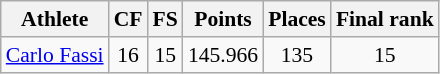<table class="wikitable" border="1" style="font-size:90%">
<tr>
<th>Athlete</th>
<th>CF</th>
<th>FS</th>
<th>Points</th>
<th>Places</th>
<th>Final rank</th>
</tr>
<tr align=center>
<td align=left><a href='#'>Carlo Fassi</a></td>
<td>16</td>
<td>15</td>
<td>145.966</td>
<td>135</td>
<td>15</td>
</tr>
</table>
